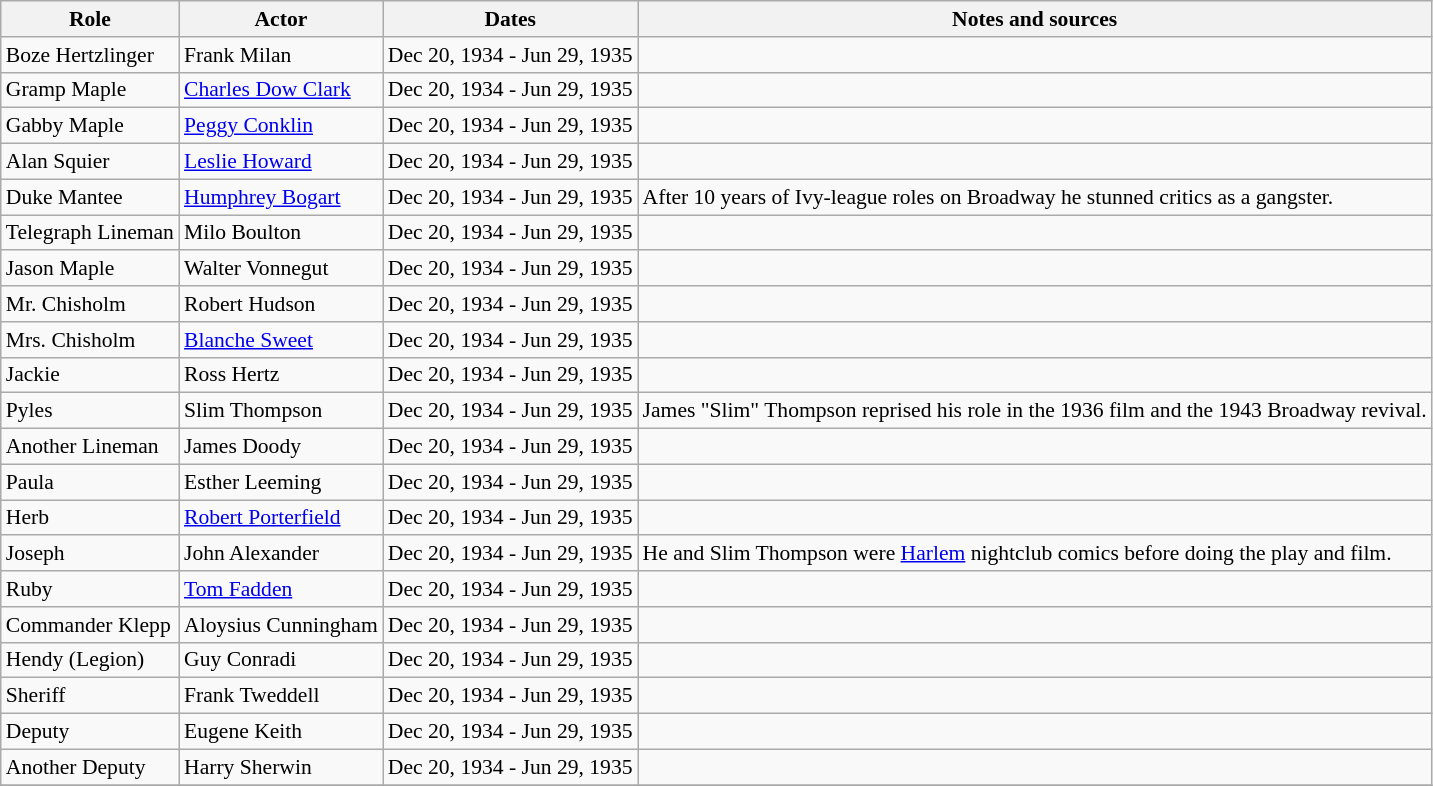<table class="wikitable sortable plainrowheaders" style="font-size: 90%">
<tr>
<th scope="col">Role</th>
<th scope="col">Actor</th>
<th scope="col">Dates</th>
<th scope="col">Notes and sources</th>
</tr>
<tr>
<td>Boze Hertzlinger</td>
<td>Frank Milan</td>
<td>Dec 20, 1934 - Jun 29, 1935</td>
<td></td>
</tr>
<tr>
<td>Gramp Maple</td>
<td><a href='#'>Charles Dow Clark</a></td>
<td>Dec 20, 1934 - Jun 29, 1935</td>
<td></td>
</tr>
<tr>
<td>Gabby Maple</td>
<td><a href='#'>Peggy Conklin</a></td>
<td>Dec 20, 1934 - Jun 29, 1935</td>
<td></td>
</tr>
<tr>
<td>Alan Squier</td>
<td><a href='#'>Leslie Howard</a></td>
<td>Dec 20, 1934 - Jun 29, 1935</td>
<td></td>
</tr>
<tr>
<td>Duke Mantee</td>
<td><a href='#'>Humphrey Bogart</a></td>
<td>Dec 20, 1934 - Jun 29, 1935</td>
<td>After 10 years of Ivy-league roles on Broadway he stunned critics as a gangster.</td>
</tr>
<tr>
<td>Telegraph Lineman</td>
<td>Milo Boulton</td>
<td>Dec 20, 1934 - Jun 29, 1935</td>
<td></td>
</tr>
<tr>
<td>Jason Maple</td>
<td>Walter Vonnegut</td>
<td>Dec 20, 1934 - Jun 29, 1935</td>
<td></td>
</tr>
<tr>
<td>Mr. Chisholm</td>
<td>Robert Hudson</td>
<td>Dec 20, 1934 - Jun 29, 1935</td>
<td></td>
</tr>
<tr>
<td>Mrs. Chisholm</td>
<td><a href='#'>Blanche Sweet</a></td>
<td>Dec 20, 1934 - Jun 29, 1935</td>
<td></td>
</tr>
<tr>
<td>Jackie</td>
<td>Ross Hertz</td>
<td>Dec 20, 1934 - Jun 29, 1935</td>
<td></td>
</tr>
<tr>
<td>Pyles</td>
<td>Slim Thompson</td>
<td>Dec 20, 1934 - Jun 29, 1935</td>
<td>James "Slim" Thompson reprised his role in the 1936 film and the 1943 Broadway revival.</td>
</tr>
<tr>
<td>Another Lineman</td>
<td>James Doody</td>
<td>Dec 20, 1934 - Jun 29, 1935</td>
<td></td>
</tr>
<tr>
<td>Paula</td>
<td>Esther Leeming</td>
<td>Dec 20, 1934 - Jun 29, 1935</td>
<td></td>
</tr>
<tr>
<td>Herb</td>
<td><a href='#'>Robert Porterfield</a></td>
<td>Dec 20, 1934 - Jun 29, 1935</td>
<td></td>
</tr>
<tr>
<td>Joseph</td>
<td>John Alexander</td>
<td>Dec 20, 1934 - Jun 29, 1935</td>
<td>He and Slim Thompson were <a href='#'>Harlem</a> nightclub comics before doing the play and film.</td>
</tr>
<tr>
<td>Ruby</td>
<td><a href='#'>Tom Fadden</a></td>
<td>Dec 20, 1934 - Jun 29, 1935</td>
<td></td>
</tr>
<tr>
<td>Commander Klepp</td>
<td>Aloysius Cunningham</td>
<td>Dec 20, 1934 - Jun 29, 1935</td>
<td></td>
</tr>
<tr>
<td>Hendy (Legion)</td>
<td>Guy Conradi</td>
<td>Dec 20, 1934 - Jun 29, 1935</td>
<td></td>
</tr>
<tr>
<td>Sheriff</td>
<td>Frank Tweddell</td>
<td>Dec 20, 1934 - Jun 29, 1935</td>
<td></td>
</tr>
<tr>
<td>Deputy</td>
<td>Eugene Keith</td>
<td>Dec 20, 1934 - Jun 29, 1935</td>
<td></td>
</tr>
<tr>
<td>Another Deputy</td>
<td>Harry Sherwin</td>
<td>Dec 20, 1934 - Jun 29, 1935</td>
<td></td>
</tr>
<tr>
</tr>
</table>
